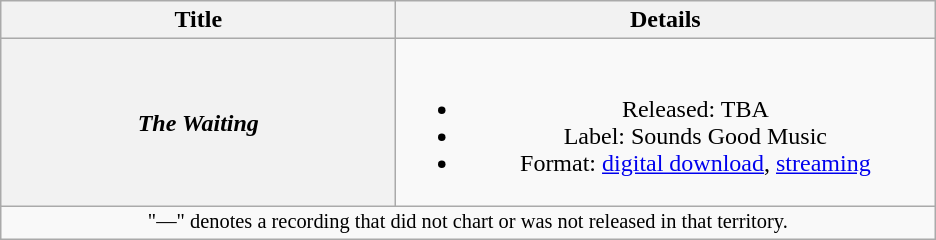<table class="wikitable plainrowheaders" style="text-align:center;">
<tr>
<th scope="col" style="width:16em;">Title</th>
<th scope="col" style="width:22em;">Details</th>
</tr>
<tr>
<th ! scope="row"><em>The Waiting</em></th>
<td><br><ul><li>Released: TBA</li><li>Label: Sounds Good Music</li><li>Format: <a href='#'>digital download</a>, <a href='#'>streaming</a></li></ul></td>
</tr>
<tr>
<td colspan="8" style="font-size:85%">"—" denotes a recording that did not chart or was not released in that territory.</td>
</tr>
</table>
